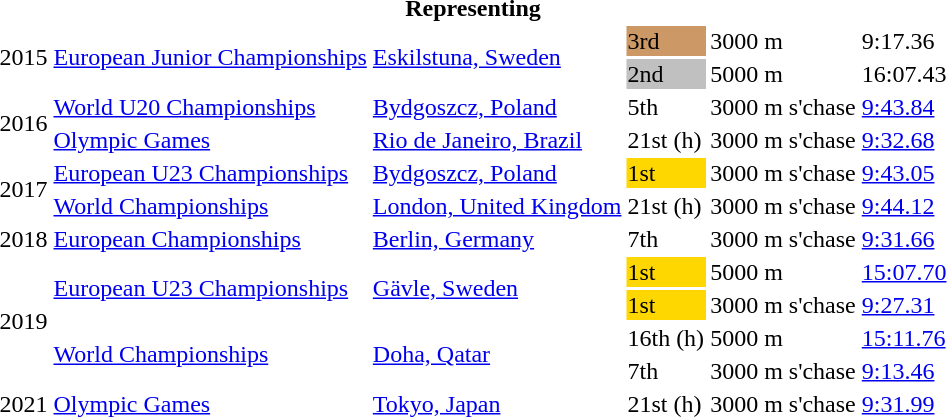<table>
<tr>
<th colspan="6">Representing </th>
</tr>
<tr>
<td rowspan=2>2015</td>
<td rowspan=2><a href='#'>European Junior Championships</a></td>
<td rowspan=2><a href='#'>Eskilstuna, Sweden</a></td>
<td bgcolor=cc9966>3rd</td>
<td>3000 m</td>
<td>9:17.36</td>
</tr>
<tr>
<td bgcolor=silver>2nd</td>
<td>5000 m</td>
<td>16:07.43</td>
</tr>
<tr>
<td rowspan=2>2016</td>
<td><a href='#'>World U20 Championships</a></td>
<td><a href='#'>Bydgoszcz, Poland</a></td>
<td>5th</td>
<td>3000 m s'chase</td>
<td><a href='#'>9:43.84</a></td>
</tr>
<tr>
<td><a href='#'>Olympic Games</a></td>
<td><a href='#'>Rio de Janeiro, Brazil</a></td>
<td>21st (h)</td>
<td>3000 m s'chase</td>
<td><a href='#'>9:32.68</a></td>
</tr>
<tr>
<td rowspan=2>2017</td>
<td><a href='#'>European U23 Championships</a></td>
<td><a href='#'>Bydgoszcz, Poland</a></td>
<td bgcolor=gold>1st</td>
<td>3000 m s'chase</td>
<td><a href='#'>9:43.05</a></td>
</tr>
<tr>
<td><a href='#'>World Championships</a></td>
<td><a href='#'>London, United Kingdom</a></td>
<td>21st (h)</td>
<td>3000 m s'chase</td>
<td><a href='#'>9:44.12</a></td>
</tr>
<tr>
<td>2018</td>
<td><a href='#'>European Championships</a></td>
<td><a href='#'>Berlin, Germany</a></td>
<td>7th</td>
<td>3000 m s'chase</td>
<td><a href='#'>9:31.66</a></td>
</tr>
<tr>
<td rowspan=4>2019</td>
<td rowspan=2><a href='#'>European U23 Championships</a></td>
<td rowspan=2><a href='#'>Gävle, Sweden</a></td>
<td bgcolor=gold>1st</td>
<td>5000 m</td>
<td><a href='#'>15:07.70</a></td>
</tr>
<tr>
<td bgcolor=gold>1st</td>
<td>3000 m s'chase</td>
<td><a href='#'>9:27.31</a></td>
</tr>
<tr>
<td rowspan=2><a href='#'>World Championships</a></td>
<td rowspan=2><a href='#'>Doha, Qatar</a></td>
<td>16th (h)</td>
<td>5000 m</td>
<td><a href='#'>15:11.76</a></td>
</tr>
<tr>
<td>7th</td>
<td>3000 m s'chase</td>
<td><a href='#'>9:13.46</a></td>
</tr>
<tr>
<td>2021</td>
<td><a href='#'>Olympic Games</a></td>
<td><a href='#'>Tokyo, Japan</a></td>
<td>21st (h)</td>
<td>3000 m s'chase</td>
<td><a href='#'>9:31.99</a></td>
</tr>
</table>
